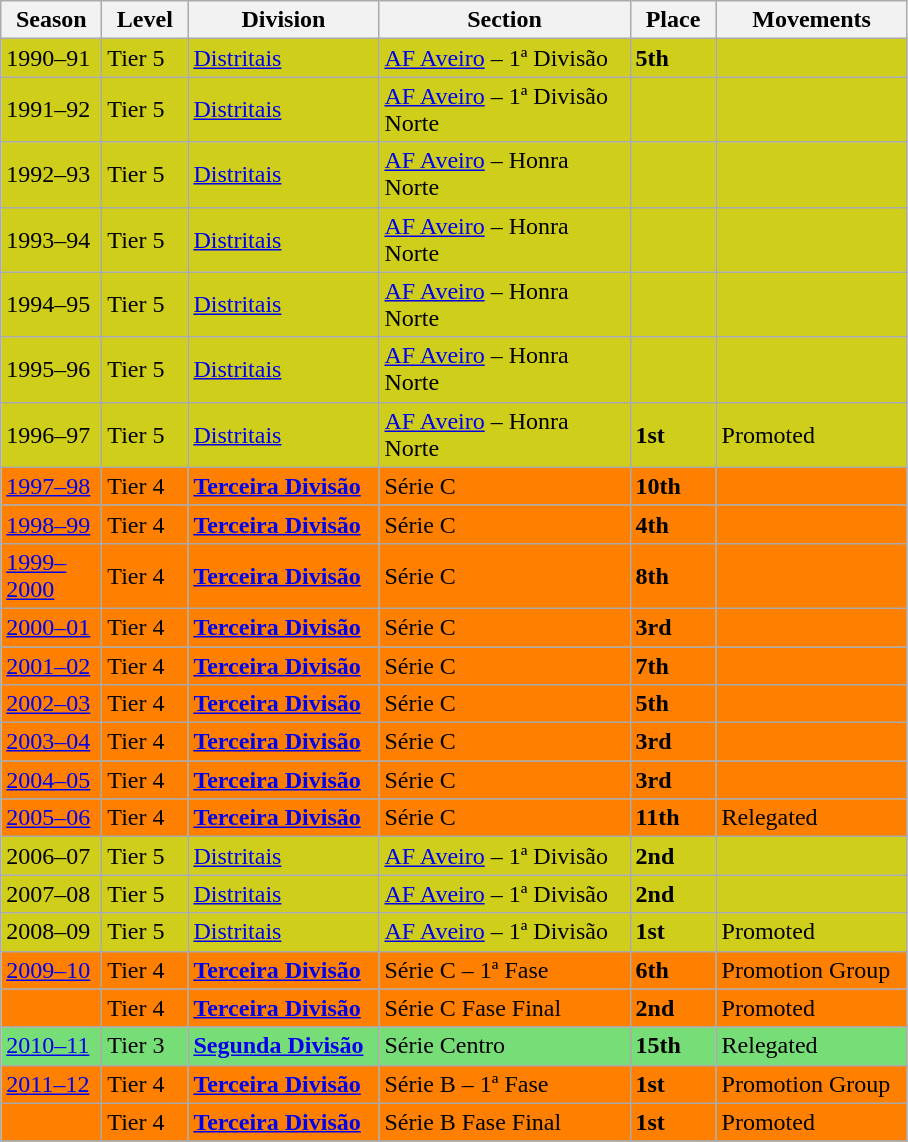<table class="wikitable" style="text-align: left;">
<tr>
<th style="width: 60px;"><strong>Season</strong></th>
<th style="width: 50px;"><strong>Level</strong></th>
<th style="width: 120px;"><strong>Division</strong></th>
<th style="width: 160px;"><strong>Section</strong></th>
<th style="width: 50px;"><strong>Place</strong></th>
<th style="width: 120px;"><strong>Movements</strong></th>
</tr>
<tr>
<td style="background:#CECE1B;">1990–91</td>
<td style="background:#CECE1B;">Tier 5</td>
<td style="background:#CECE1B;"><a href='#'>Distritais</a></td>
<td style="background:#CECE1B;"><a href='#'>AF Aveiro</a> – 1ª Divisão</td>
<td style="background:#CECE1B;"><strong>5th</strong></td>
<td style="background:#CECE1B;"></td>
</tr>
<tr>
<td style="background:#CECE1B;">1991–92</td>
<td style="background:#CECE1B;">Tier 5</td>
<td style="background:#CECE1B;"><a href='#'>Distritais</a></td>
<td style="background:#CECE1B;"><a href='#'>AF Aveiro</a> – 1ª Divisão Norte</td>
<td style="background:#CECE1B;"></td>
<td style="background:#CECE1B;"></td>
</tr>
<tr>
<td style="background:#CECE1B;">1992–93</td>
<td style="background:#CECE1B;">Tier 5</td>
<td style="background:#CECE1B;"><a href='#'>Distritais</a></td>
<td style="background:#CECE1B;"><a href='#'>AF Aveiro</a> – Honra Norte</td>
<td style="background:#CECE1B;"></td>
<td style="background:#CECE1B;"></td>
</tr>
<tr>
<td style="background:#CECE1B;">1993–94</td>
<td style="background:#CECE1B;">Tier 5</td>
<td style="background:#CECE1B;"><a href='#'>Distritais</a></td>
<td style="background:#CECE1B;"><a href='#'>AF Aveiro</a> – Honra Norte</td>
<td style="background:#CECE1B;"></td>
<td style="background:#CECE1B;"></td>
</tr>
<tr>
<td style="background:#CECE1B;">1994–95</td>
<td style="background:#CECE1B;">Tier 5</td>
<td style="background:#CECE1B;"><a href='#'>Distritais</a></td>
<td style="background:#CECE1B;"><a href='#'>AF Aveiro</a> – Honra Norte</td>
<td style="background:#CECE1B;"></td>
<td style="background:#CECE1B;"></td>
</tr>
<tr>
<td style="background:#CECE1B;">1995–96</td>
<td style="background:#CECE1B;">Tier 5</td>
<td style="background:#CECE1B;"><a href='#'>Distritais</a></td>
<td style="background:#CECE1B;"><a href='#'>AF Aveiro</a> – Honra Norte</td>
<td style="background:#CECE1B;"></td>
<td style="background:#CECE1B;"></td>
</tr>
<tr>
<td style="background:#CECE1B;">1996–97</td>
<td style="background:#CECE1B;">Tier 5</td>
<td style="background:#CECE1B;"><a href='#'>Distritais</a></td>
<td style="background:#CECE1B;"><a href='#'>AF Aveiro</a> – Honra Norte</td>
<td style="background:#CECE1B;"><strong>1st</strong></td>
<td style="background:#CECE1B;">Promoted</td>
</tr>
<tr>
<td style="background:#FF7F00;"><a href='#'>1997–98</a></td>
<td style="background:#FF7F00;">Tier 4</td>
<td style="background:#FF7F00;"><strong><a href='#'>Terceira Divisão</a></strong></td>
<td style="background:#FF7F00;">Série C</td>
<td style="background:#FF7F00;"><strong>10th</strong></td>
<td style="background:#FF7F00;"></td>
</tr>
<tr>
<td style="background:#FF7F00;"><a href='#'>1998–99</a></td>
<td style="background:#FF7F00;">Tier 4</td>
<td style="background:#FF7F00;"><strong><a href='#'>Terceira Divisão</a></strong></td>
<td style="background:#FF7F00;">Série C</td>
<td style="background:#FF7F00;"><strong>4th</strong></td>
<td style="background:#FF7F00;"></td>
</tr>
<tr>
<td style="background:#FF7F00;"><a href='#'>1999–2000</a></td>
<td style="background:#FF7F00;">Tier 4</td>
<td style="background:#FF7F00;"><strong><a href='#'>Terceira Divisão</a></strong></td>
<td style="background:#FF7F00;">Série C</td>
<td style="background:#FF7F00;"><strong>8th</strong></td>
<td style="background:#FF7F00;"></td>
</tr>
<tr>
<td style="background:#FF7F00;"><a href='#'>2000–01</a></td>
<td style="background:#FF7F00;">Tier 4</td>
<td style="background:#FF7F00;"><strong><a href='#'>Terceira Divisão</a></strong></td>
<td style="background:#FF7F00;">Série C</td>
<td style="background:#FF7F00;"><strong>3rd</strong></td>
<td style="background:#FF7F00;"></td>
</tr>
<tr>
<td style="background:#FF7F00;"><a href='#'>2001–02</a></td>
<td style="background:#FF7F00;">Tier 4</td>
<td style="background:#FF7F00;"><strong><a href='#'>Terceira Divisão</a></strong></td>
<td style="background:#FF7F00;">Série C</td>
<td style="background:#FF7F00;"><strong>7th</strong></td>
<td style="background:#FF7F00;"></td>
</tr>
<tr>
<td style="background:#FF7F00;"><a href='#'>2002–03</a></td>
<td style="background:#FF7F00;">Tier 4</td>
<td style="background:#FF7F00;"><strong><a href='#'>Terceira Divisão</a></strong></td>
<td style="background:#FF7F00;">Série C</td>
<td style="background:#FF7F00;"><strong>5th</strong></td>
<td style="background:#FF7F00;"></td>
</tr>
<tr>
<td style="background:#FF7F00;"><a href='#'>2003–04</a></td>
<td style="background:#FF7F00;">Tier 4</td>
<td style="background:#FF7F00;"><strong><a href='#'>Terceira Divisão</a></strong></td>
<td style="background:#FF7F00;">Série C</td>
<td style="background:#FF7F00;"><strong>3rd</strong></td>
<td style="background:#FF7F00;"></td>
</tr>
<tr>
<td style="background:#FF7F00;"><a href='#'>2004–05</a></td>
<td style="background:#FF7F00;">Tier 4</td>
<td style="background:#FF7F00;"><strong><a href='#'>Terceira Divisão</a></strong></td>
<td style="background:#FF7F00;">Série C</td>
<td style="background:#FF7F00;"><strong>3rd</strong></td>
<td style="background:#FF7F00;"></td>
</tr>
<tr>
<td style="background:#FF7F00;"><a href='#'>2005–06</a></td>
<td style="background:#FF7F00;">Tier 4</td>
<td style="background:#FF7F00;"><strong><a href='#'>Terceira Divisão</a></strong></td>
<td style="background:#FF7F00;">Série C</td>
<td style="background:#FF7F00;"><strong>11th</strong></td>
<td style="background:#FF7F00;">Relegated</td>
</tr>
<tr>
<td style="background:#CECE1B;">2006–07</td>
<td style="background:#CECE1B;">Tier 5</td>
<td style="background:#CECE1B;"><a href='#'>Distritais</a></td>
<td style="background:#CECE1B;"><a href='#'>AF Aveiro</a> – 1ª Divisão</td>
<td style="background:#CECE1B;"><strong>2nd</strong></td>
<td style="background:#CECE1B;"></td>
</tr>
<tr>
<td style="background:#CECE1B;">2007–08</td>
<td style="background:#CECE1B;">Tier 5</td>
<td style="background:#CECE1B;"><a href='#'>Distritais</a></td>
<td style="background:#CECE1B;"><a href='#'>AF Aveiro</a> – 1ª Divisão</td>
<td style="background:#CECE1B;"><strong>2nd</strong></td>
<td style="background:#CECE1B;"></td>
</tr>
<tr>
<td style="background:#CECE1B;">2008–09</td>
<td style="background:#CECE1B;">Tier 5</td>
<td style="background:#CECE1B;"><a href='#'>Distritais</a></td>
<td style="background:#CECE1B;"><a href='#'>AF Aveiro</a> – 1ª Divisão</td>
<td style="background:#CECE1B;"><strong>1st</strong></td>
<td style="background:#CECE1B;">Promoted</td>
</tr>
<tr>
<td style="background:#FF7F00;"><a href='#'>2009–10</a></td>
<td style="background:#FF7F00;">Tier 4</td>
<td style="background:#FF7F00;"><strong><a href='#'>Terceira Divisão</a></strong></td>
<td style="background:#FF7F00;">Série C – 1ª Fase</td>
<td style="background:#FF7F00;"><strong>6th</strong></td>
<td style="background:#FF7F00;">Promotion Group</td>
</tr>
<tr>
<td style="background:#FF7F00;"></td>
<td style="background:#FF7F00;">Tier 4</td>
<td style="background:#FF7F00;"><strong><a href='#'>Terceira Divisão</a></strong></td>
<td style="background:#FF7F00;">Série C Fase Final</td>
<td style="background:#FF7F00;"><strong>2nd</strong></td>
<td style="background:#FF7F00;">Promoted</td>
</tr>
<tr>
<td style="background:#77DD77;"><a href='#'>2010–11</a></td>
<td style="background:#77DD77;">Tier 3</td>
<td style="background:#77DD77;"><strong><a href='#'>Segunda Divisão</a></strong></td>
<td style="background:#77DD77;">Série Centro</td>
<td style="background:#77DD77;"><strong>15th</strong></td>
<td style="background:#77DD77;">Relegated</td>
</tr>
<tr>
<td style="background:#FF7F00;"><a href='#'>2011–12</a></td>
<td style="background:#FF7F00;">Tier 4</td>
<td style="background:#FF7F00;"><strong><a href='#'>Terceira Divisão</a></strong></td>
<td style="background:#FF7F00;">Série B – 1ª Fase</td>
<td style="background:#FF7F00;"><strong>1st</strong></td>
<td style="background:#FF7F00;">Promotion Group</td>
</tr>
<tr>
<td style="background:#FF7F00;"></td>
<td style="background:#FF7F00;">Tier 4</td>
<td style="background:#FF7F00;"><strong><a href='#'>Terceira Divisão</a></strong></td>
<td style="background:#FF7F00;">Série B Fase Final</td>
<td style="background:#FF7F00;"><strong>1st</strong></td>
<td style="background:#FF7F00;">Promoted</td>
</tr>
<tr>
</tr>
</table>
